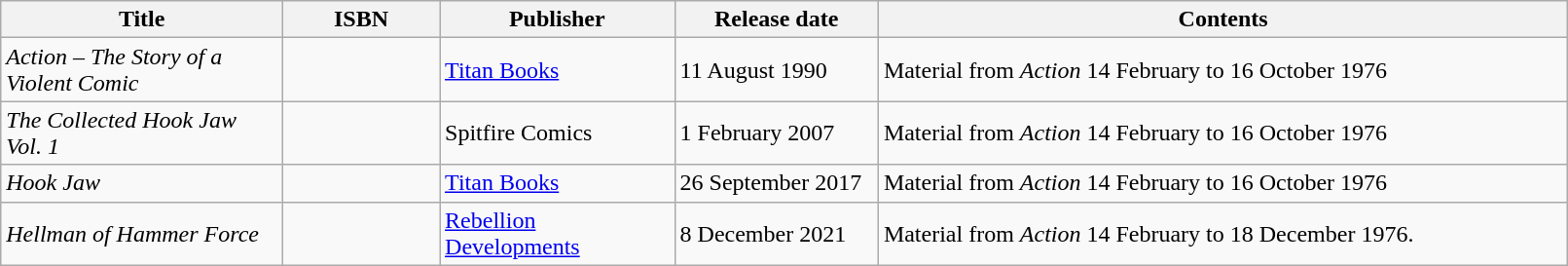<table class="wikitable" width="85%">
<tr>
<th width=18%>Title</th>
<th width=10%>ISBN</th>
<th width=15%>Publisher</th>
<th width=13%>Release date</th>
<th width=44%>Contents</th>
</tr>
<tr>
<td><em>Action – The Story of a Violent Comic</em></td>
<td></td>
<td><a href='#'>Titan Books</a></td>
<td>11 August 1990</td>
<td>Material from <em>Action</em> 14 February to 16 October 1976</td>
</tr>
<tr>
<td><em>The Collected Hook Jaw Vol. 1</em></td>
<td></td>
<td>Spitfire Comics</td>
<td>1 February 2007</td>
<td>Material from <em>Action</em> 14 February to 16 October 1976</td>
</tr>
<tr>
<td><em>Hook Jaw</em></td>
<td></td>
<td><a href='#'>Titan Books</a></td>
<td>26 September 2017</td>
<td>Material from <em>Action</em> 14 February to 16 October 1976</td>
</tr>
<tr>
<td><em>Hellman of Hammer Force</em></td>
<td></td>
<td><a href='#'>Rebellion Developments</a></td>
<td>8 December 2021</td>
<td>Material from <em>Action</em> 14 February to 18 December 1976.</td>
</tr>
</table>
